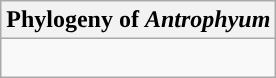<table class="wikitable">
<tr>
<th colspan=1>Phylogeny of <em>Antrophyum</em></th>
</tr>
<tr>
<td style="vertical-align:top"><br></td>
</tr>
</table>
